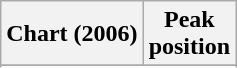<table class="wikitable sortable plainrowheaders">
<tr>
<th scope="col">Chart (2006)</th>
<th scope="col">Peak<br>position</th>
</tr>
<tr>
</tr>
<tr>
</tr>
</table>
